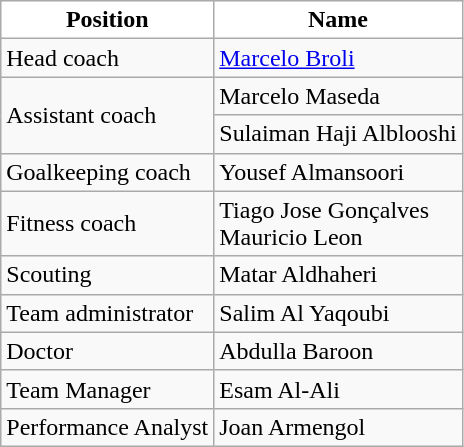<table class="wikitable">
<tr>
<th style="color:#000000;background:#FFFFFF">Position</th>
<th style="color:#000000;background:#FFFFFF">Name</th>
</tr>
<tr>
<td>Head coach</td>
<td> <a href='#'>Marcelo Broli</a></td>
</tr>
<tr>
<td rowspan="2">Assistant coach</td>
<td> Marcelo Maseda</td>
</tr>
<tr>
<td> Sulaiman Haji Alblooshi</td>
</tr>
<tr>
<td>Goalkeeping coach</td>
<td> Yousef Almansoori</td>
</tr>
<tr>
<td>Fitness coach</td>
<td> Tiago Jose Gonçalves <br>  Mauricio Leon</td>
</tr>
<tr>
<td>Scouting</td>
<td> Matar Aldhaheri</td>
</tr>
<tr>
<td>Team administrator</td>
<td> Salim Al Yaqoubi</td>
</tr>
<tr>
<td>Doctor</td>
<td> Abdulla Baroon</td>
</tr>
<tr>
<td>Team Manager</td>
<td>  Esam Al-Ali</td>
</tr>
<tr>
<td>Performance Analyst</td>
<td> Joan Armengol</td>
</tr>
</table>
